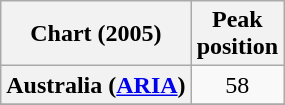<table class="wikitable sortable plainrowheaders" style="text-align:center">
<tr>
<th>Chart (2005)</th>
<th>Peak<br>position</th>
</tr>
<tr>
<th scope="row">Australia (<a href='#'>ARIA</a>)</th>
<td>58</td>
</tr>
<tr>
</tr>
<tr>
</tr>
<tr>
</tr>
<tr>
</tr>
</table>
